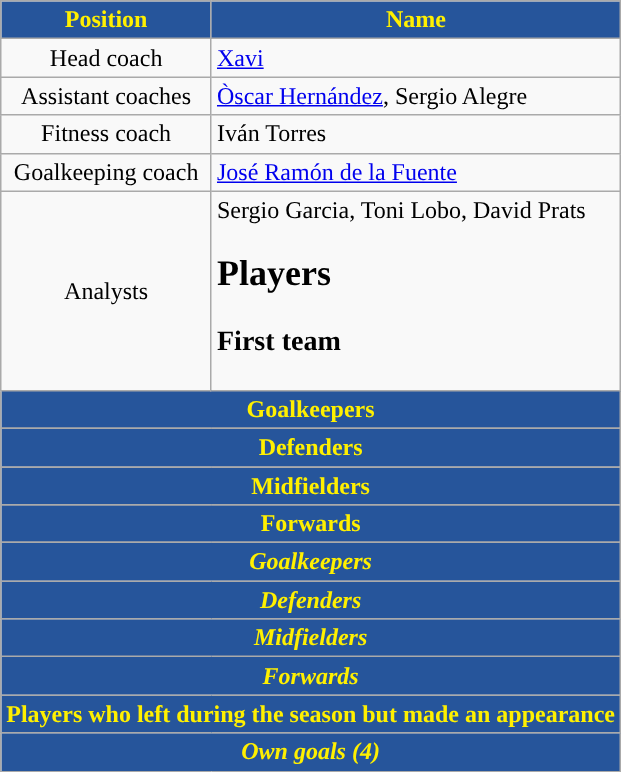<table class="wikitable plainrowheaders sortable">
<tr>
<th style="background:#26559B; color:#FFF000; ">Position</th>
<th style="background:#26559B; color:#FFF000; ">Name</th>
</tr>
<tr>
<td align=center>Head coach</td>
<td align=left> <a href='#'>Xavi</a></td>
</tr>
<tr>
<td align=center>Assistant coaches</td>
<td align=left> <a href='#'>Òscar Hernández</a>,  Sergio Alegre</td>
</tr>
<tr>
<td align=center>Fitness coach</td>
<td align=left> Iván Torres</td>
</tr>
<tr>
<td align=center>Goalkeeping coach</td>
<td align=left> <a href='#'>José Ramón de la Fuente</a></td>
</tr>
<tr>
<td align=center>Analysts</td>
<td align=left> Sergio Garcia,  Toni Lobo,  David Prats<br>

<h2>Players</h2><h3>First team</h3></td>
</tr>
<tr>
<th colspan="12" style="background:#26559B; color:#FFF000; ">Goalkeepers</th>
</tr>
<tr>
</tr>
<tr>
<th colspan="12" style="background:#26559B; color:#FFF000; ">Defenders</th>
</tr>
<tr>
</tr>
<tr>
<th colspan="12" style="background:#26559B; color:#FFF000; ">Midfielders</th>
</tr>
<tr>
</tr>
<tr>
<th colspan="12" style="background:#26559B; color:#FFF000; ">Forwards</th>
</tr>
<tr>
</tr>
<tr>
<th colspan=16 style="background:#26559B; color:#FFF000; "><em>Goalkeepers</em><br>

</th>
</tr>
<tr>
<th colspan=16 style="background:#26559B; color:#FFF000; "><em>Defenders</em><br>






</th>
</tr>
<tr>
<th colspan=16 style="background:#26559B; color:#FFF000; "><em>Midfielders</em><br>







</th>
</tr>
<tr>
<th colspan=16 style="background:#26559B; color:#FFF000; "><em>Forwards</em><br>





</th>
</tr>
<tr>
<th colspan=16 style="background:#26559B; color:#FFF000; ">Players who left during the season but made an appearance<br>



</th>
</tr>
<tr>
<th colspan=16 style="background:#26559B; color:#FFF000; "><em>Own goals (4)</em></th>
</tr>
</table>
